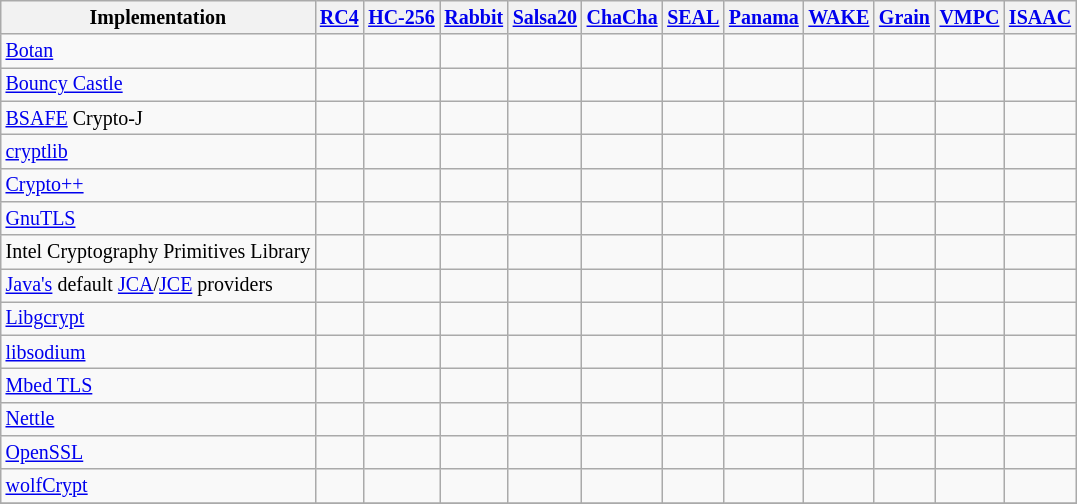<table class="wikitable sortable sort-under" style="text-align: left; font-size: smaller">
<tr>
<th>Implementation</th>
<th><a href='#'>RC4</a></th>
<th><a href='#'>HC-256</a></th>
<th><a href='#'>Rabbit</a></th>
<th><a href='#'>Salsa20</a></th>
<th><a href='#'>ChaCha</a></th>
<th><a href='#'>SEAL</a></th>
<th><a href='#'>Panama</a></th>
<th><a href='#'>WAKE</a></th>
<th><a href='#'>Grain</a></th>
<th><a href='#'>VMPC</a></th>
<th><a href='#'>ISAAC</a></th>
</tr>
<tr>
<td><a href='#'>Botan</a></td>
<td></td>
<td></td>
<td></td>
<td></td>
<td></td>
<td></td>
<td></td>
<td></td>
<td></td>
<td></td>
<td></td>
</tr>
<tr>
<td><a href='#'>Bouncy Castle</a></td>
<td></td>
<td></td>
<td></td>
<td></td>
<td></td>
<td></td>
<td></td>
<td></td>
<td></td>
<td></td>
<td></td>
</tr>
<tr>
<td><a href='#'>BSAFE</a> Crypto-J</td>
<td></td>
<td></td>
<td></td>
<td></td>
<td></td>
<td></td>
<td></td>
<td></td>
<td></td>
<td></td>
<td></td>
</tr>
<tr>
<td><a href='#'>cryptlib</a></td>
<td></td>
<td></td>
<td></td>
<td></td>
<td></td>
<td></td>
<td></td>
<td></td>
<td></td>
<td></td>
<td></td>
</tr>
<tr>
<td><a href='#'>Crypto++</a></td>
<td></td>
<td></td>
<td></td>
<td></td>
<td></td>
<td></td>
<td></td>
<td></td>
<td></td>
<td></td>
<td></td>
</tr>
<tr>
<td><a href='#'>GnuTLS</a></td>
<td></td>
<td></td>
<td></td>
<td></td>
<td></td>
<td></td>
<td></td>
<td></td>
<td></td>
<td></td>
<td></td>
</tr>
<tr>
<td>Intel Cryptography Primitives Library</td>
<td></td>
<td></td>
<td></td>
<td></td>
<td></td>
<td></td>
<td></td>
<td></td>
<td></td>
<td></td>
<td></td>
</tr>
<tr>
<td><a href='#'>Java's</a> default <a href='#'>JCA</a>/<a href='#'>JCE</a> providers</td>
<td></td>
<td></td>
<td></td>
<td></td>
<td></td>
<td></td>
<td></td>
<td></td>
<td></td>
<td></td>
<td></td>
</tr>
<tr>
<td><a href='#'>Libgcrypt</a></td>
<td></td>
<td></td>
<td></td>
<td></td>
<td></td>
<td></td>
<td></td>
<td></td>
<td></td>
<td></td>
<td></td>
</tr>
<tr>
<td><a href='#'>libsodium</a></td>
<td></td>
<td></td>
<td></td>
<td></td>
<td></td>
<td></td>
<td></td>
<td></td>
<td></td>
<td></td>
<td></td>
</tr>
<tr>
<td><a href='#'>Mbed TLS</a></td>
<td></td>
<td></td>
<td></td>
<td></td>
<td></td>
<td></td>
<td></td>
<td></td>
<td></td>
<td></td>
<td></td>
</tr>
<tr>
<td><a href='#'>Nettle</a></td>
<td></td>
<td></td>
<td></td>
<td></td>
<td></td>
<td></td>
<td></td>
<td></td>
<td></td>
<td></td>
<td></td>
</tr>
<tr>
<td><a href='#'>OpenSSL</a></td>
<td></td>
<td></td>
<td></td>
<td></td>
<td></td>
<td></td>
<td></td>
<td></td>
<td></td>
<td></td>
<td></td>
</tr>
<tr>
<td><a href='#'>wolfCrypt</a></td>
<td></td>
<td></td>
<td></td>
<td></td>
<td></td>
<td></td>
<td></td>
<td></td>
<td></td>
<td></td>
<td></td>
</tr>
<tr>
</tr>
</table>
